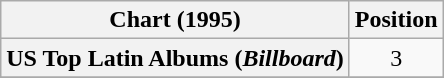<table class="wikitable plainrowheaders sortable" style="text-align:center;">
<tr>
<th scope="col">Chart (1995)</th>
<th scope="col">Position</th>
</tr>
<tr>
<th scope="row">US Top Latin Albums (<em>Billboard</em>)</th>
<td>3</td>
</tr>
<tr>
</tr>
</table>
